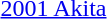<table>
<tr>
<td><a href='#'>2001 Akita</a></td>
<td></td>
<td></td>
<td></td>
</tr>
</table>
